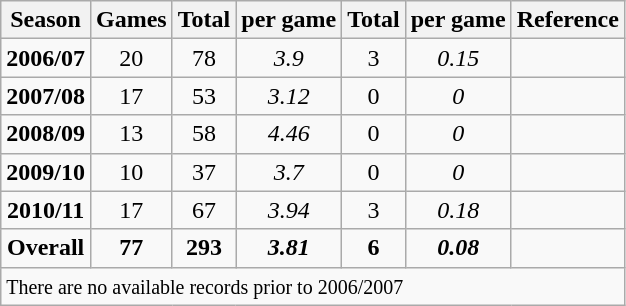<table class="wikitable" style="text-align:center">
<tr>
<th>Season</th>
<th>Games</th>
<th>Total </th>
<th> per game</th>
<th>Total </th>
<th> per game</th>
<th>Reference</th>
</tr>
<tr>
<td><strong>2006/07</strong></td>
<td>20</td>
<td>78</td>
<td><em>3.9</em></td>
<td>3</td>
<td><em>0.15</em></td>
<td></td>
</tr>
<tr>
<td><strong>2007/08</strong></td>
<td>17</td>
<td>53</td>
<td><em>3.12</em></td>
<td>0</td>
<td><em>0</em></td>
<td></td>
</tr>
<tr>
<td><strong>2008/09</strong></td>
<td>13</td>
<td>58</td>
<td><em>4.46</em></td>
<td>0</td>
<td><em>0</em></td>
<td></td>
</tr>
<tr>
<td><strong>2009/10</strong></td>
<td>10</td>
<td>37</td>
<td><em>3.7</em></td>
<td>0</td>
<td><em>0</em></td>
<td></td>
</tr>
<tr>
<td><strong>2010/11</strong></td>
<td>17</td>
<td>67</td>
<td><em>3.94</em></td>
<td>3</td>
<td><em>0.18</em></td>
<td></td>
</tr>
<tr>
<td><strong>Overall</strong></td>
<td><strong>77</strong></td>
<td><strong>293</strong></td>
<td><strong><em>3.81</em></strong></td>
<td><strong>6</strong></td>
<td><strong><em>0.08</em></strong></td>
<td></td>
</tr>
<tr>
<td colspan="7" align="left"><small>There are no available records prior to 2006/2007</small></td>
</tr>
</table>
